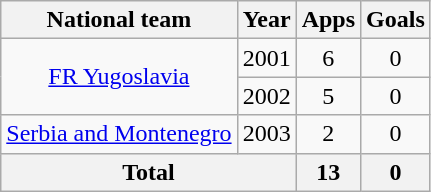<table class="wikitable" style="text-align:center">
<tr>
<th>National team</th>
<th>Year</th>
<th>Apps</th>
<th>Goals</th>
</tr>
<tr>
<td rowspan="2"><a href='#'>FR Yugoslavia</a></td>
<td>2001</td>
<td>6</td>
<td>0</td>
</tr>
<tr>
<td>2002</td>
<td>5</td>
<td>0</td>
</tr>
<tr>
<td><a href='#'>Serbia and Montenegro</a></td>
<td>2003</td>
<td>2</td>
<td>0</td>
</tr>
<tr>
<th colspan="2">Total</th>
<th>13</th>
<th>0</th>
</tr>
</table>
